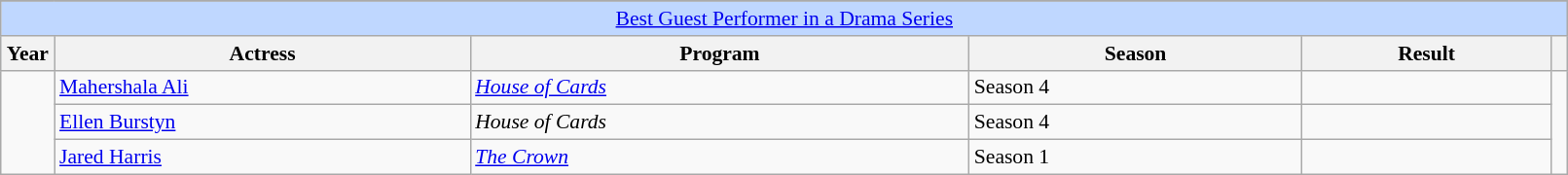<table class="wikitable plainrowheaders" style="font-size: 90%" width=85%>
<tr>
</tr>
<tr ---- bgcolor="#bfd7ff">
<td colspan=6 align=center><a href='#'>Best Guest Performer in a Drama Series</a></td>
</tr>
<tr ---- bgcolor="#ebf5ff">
<th scope="col" style="width:2%;">Year</th>
<th scope="col" style="width:25%;">Actress</th>
<th scope="col" style="width:30%;">Program</th>
<th scope="col" style="width:20%;">Season</th>
<th scope="col" style="width:15%;">Result</th>
<th scope="col" class="unsortable" style="width:1%;"></th>
</tr>
<tr>
<td rowspan="3"></td>
<td><a href='#'>Mahershala Ali</a></td>
<td><em><a href='#'>House of Cards</a></em></td>
<td>Season 4</td>
<td></td>
<td rowspan="3"></td>
</tr>
<tr>
<td><a href='#'>Ellen Burstyn</a></td>
<td><em>House of Cards</em></td>
<td>Season 4</td>
<td></td>
</tr>
<tr>
<td><a href='#'>Jared Harris</a></td>
<td><em><a href='#'>The Crown</a></em></td>
<td>Season 1</td>
<td></td>
</tr>
</table>
